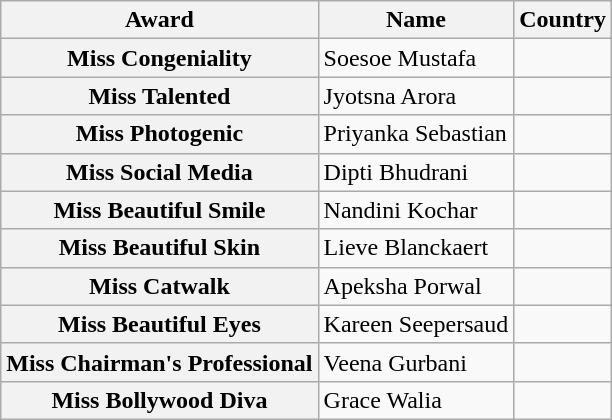<table class="wikitable">
<tr>
<th>Award</th>
<th>Name</th>
<th>Country</th>
</tr>
<tr>
<th>Miss Congeniality</th>
<td>Soesoe Mustafa</td>
<td></td>
</tr>
<tr>
<th>Miss Talented</th>
<td>Jyotsna Arora</td>
<td></td>
</tr>
<tr>
<th>Miss Photogenic</th>
<td>Priyanka Sebastian</td>
<td></td>
</tr>
<tr>
<th>Miss Social Media</th>
<td>Dipti Bhudrani</td>
<td></td>
</tr>
<tr>
<th>Miss Beautiful Smile</th>
<td>Nandini Kochar</td>
<td></td>
</tr>
<tr>
<th>Miss Beautiful Skin</th>
<td>Lieve Blanckaert</td>
<td></td>
</tr>
<tr>
<th>Miss Catwalk</th>
<td>Apeksha Porwal</td>
<td></td>
</tr>
<tr>
<th>Miss Beautiful Eyes</th>
<td>Kareen Seepersaud</td>
<td></td>
</tr>
<tr>
<th>Miss Chairman's Professional</th>
<td>Veena Gurbani</td>
<td></td>
</tr>
<tr>
<th>Miss Bollywood Diva</th>
<td>Grace Walia</td>
<td></td>
</tr>
</table>
